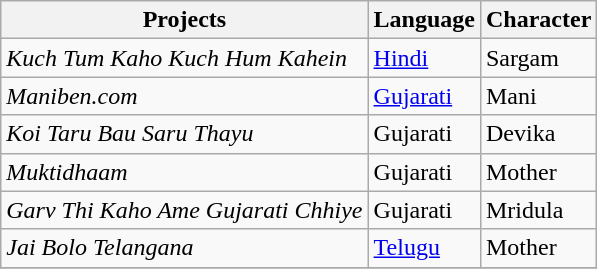<table class="wikitable">
<tr>
<th>Projects</th>
<th>Language</th>
<th>Character</th>
</tr>
<tr>
<td><em>Kuch Tum Kaho Kuch Hum Kahein</em></td>
<td><a href='#'>Hindi</a></td>
<td>Sargam</td>
</tr>
<tr>
<td><em>Maniben.com</em></td>
<td><a href='#'>Gujarati</a></td>
<td>Mani</td>
</tr>
<tr>
<td><em>Koi Taru Bau Saru Thayu</em></td>
<td>Gujarati</td>
<td>Devika</td>
</tr>
<tr>
<td><em>Muktidhaam</em></td>
<td>Gujarati</td>
<td>Mother</td>
</tr>
<tr>
<td><em>Garv Thi Kaho Ame Gujarati Chhiye</em></td>
<td>Gujarati</td>
<td>Mridula</td>
</tr>
<tr>
<td><em>Jai Bolo Telangana</em></td>
<td><a href='#'>Telugu</a></td>
<td>Mother</td>
</tr>
<tr>
</tr>
</table>
